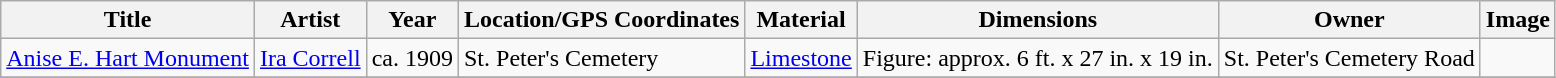<table class="wikitable sortable">
<tr>
<th>Title</th>
<th>Artist</th>
<th>Year</th>
<th>Location/GPS Coordinates</th>
<th>Material</th>
<th>Dimensions</th>
<th>Owner</th>
<th>Image</th>
</tr>
<tr>
<td><a href='#'>Anise E. Hart Monument</a></td>
<td><a href='#'>Ira Correll</a></td>
<td>ca. 1909</td>
<td>St. Peter's Cemetery</td>
<td><a href='#'>Limestone</a></td>
<td>Figure: approx. 6 ft. x 27 in. x 19 in.</td>
<td>St. Peter's Cemetery Road</td>
<td></td>
</tr>
<tr>
</tr>
</table>
